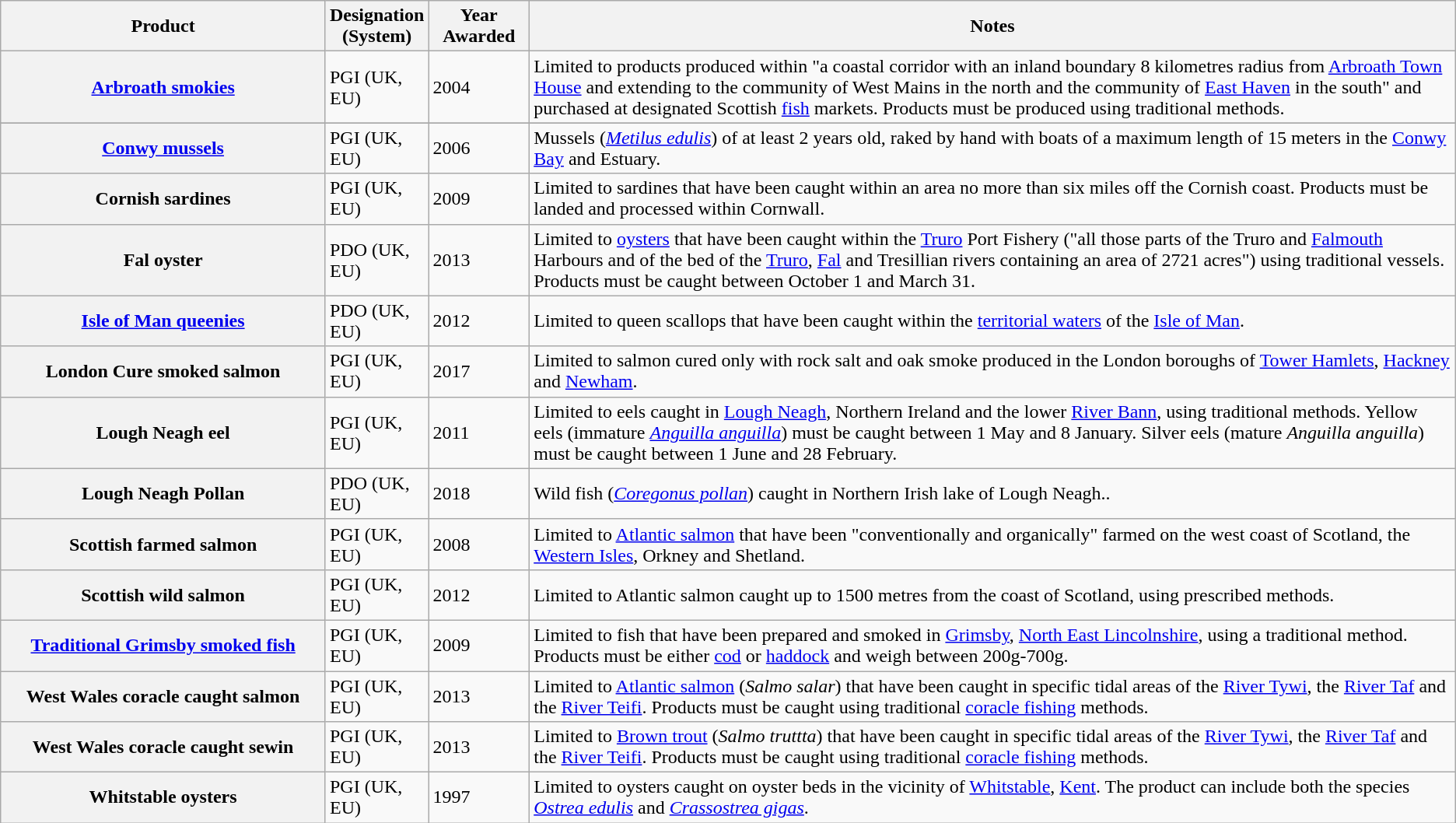<table class="wikitable sortable">
<tr>
<th scope="col" width="23%">Product</th>
<th scope="col" width="4%">Designation (System)</th>
<th scope="col" width="7%">Year Awarded</th>
<th class="unsortable" scope="col" width="66%">Notes</th>
</tr>
<tr>
<th scope="row"><a href='#'>Arbroath smokies</a></th>
<td>PGI (UK, EU)</td>
<td>2004</td>
<td>Limited to products produced within "a coastal corridor with an inland boundary 8 kilometres radius from <a href='#'>Arbroath Town House</a> and extending to the community of West Mains in the north and the community of <a href='#'>East Haven</a> in the south" and purchased at designated Scottish <a href='#'>fish</a> markets. Products must be produced using traditional methods.</td>
</tr>
<tr>
</tr>
<tr>
<th scope="row"><a href='#'>Conwy mussels</a></th>
<td>PGI (UK, EU)</td>
<td>2006</td>
<td>Mussels (<em><a href='#'>Metilus edulis</a></em>) of at least 2 years old, raked by hand with boats of a maximum length of 15 meters in the <a href='#'>Conwy Bay</a> and Estuary.</td>
</tr>
<tr>
<th scope="row">Cornish sardines</th>
<td>PGI (UK, EU)</td>
<td>2009</td>
<td>Limited to sardines that have been caught within an area no more than six miles off the Cornish coast. Products must be landed and processed within Cornwall.</td>
</tr>
<tr>
<th scope="row">Fal oyster</th>
<td>PDO (UK, EU)</td>
<td>2013</td>
<td>Limited to <a href='#'>oysters</a> that have been caught within the <a href='#'>Truro</a> Port Fishery ("all those parts of the Truro and <a href='#'>Falmouth</a> Harbours and of the bed of the <a href='#'>Truro</a>, <a href='#'>Fal</a> and Tresillian rivers containing an area of 2721 acres") using traditional vessels. Products must be caught between October 1 and March 31.</td>
</tr>
<tr>
<th scope="row"><a href='#'>Isle of Man queenies</a></th>
<td>PDO (UK, EU)</td>
<td>2012</td>
<td>Limited to queen scallops that have been caught within the <a href='#'>territorial waters</a> of the <a href='#'>Isle of Man</a>.</td>
</tr>
<tr>
<th scope="row">London Cure smoked salmon</th>
<td>PGI (UK, EU)</td>
<td>2017</td>
<td>Limited to salmon cured only with rock salt and oak smoke produced in the London boroughs of <a href='#'>Tower Hamlets</a>, <a href='#'>Hackney</a> and <a href='#'>Newham</a>.</td>
</tr>
<tr>
<th scope="row">Lough Neagh eel</th>
<td>PGI (UK, EU)</td>
<td>2011</td>
<td>Limited to eels caught in <a href='#'>Lough Neagh</a>, Northern Ireland and the lower <a href='#'>River Bann</a>, using traditional methods. Yellow eels (immature <em><a href='#'>Anguilla anguilla</a></em>) must be caught between 1 May and 8 January. Silver eels (mature <em>Anguilla anguilla</em>) must be caught between 1 June and 28 February.</td>
</tr>
<tr>
<th scope="row">Lough Neagh Pollan</th>
<td>PDO (UK, EU)</td>
<td>2018</td>
<td>Wild fish (<em><a href='#'>Coregonus pollan</a></em>) caught in Northern Irish lake of Lough Neagh..</td>
</tr>
<tr>
<th scope="row">Scottish farmed salmon</th>
<td>PGI (UK, EU)</td>
<td>2008</td>
<td>Limited to <a href='#'>Atlantic salmon</a> that have been "conventionally and organically" farmed on the west coast of Scotland, the <a href='#'>Western Isles</a>, Orkney and Shetland.</td>
</tr>
<tr>
<th scope="row">Scottish wild salmon</th>
<td>PGI (UK, EU)</td>
<td>2012</td>
<td>Limited to Atlantic salmon caught up to 1500 metres from the coast of Scotland, using prescribed methods.</td>
</tr>
<tr>
<th scope="row"><a href='#'>Traditional Grimsby smoked fish</a></th>
<td>PGI (UK, EU)</td>
<td>2009</td>
<td>Limited to fish that have been prepared and smoked in <a href='#'>Grimsby</a>, <a href='#'>North East Lincolnshire</a>, using a traditional method. Products must be either <a href='#'>cod</a> or <a href='#'>haddock</a> and weigh between 200g-700g.</td>
</tr>
<tr>
<th scope="row">West Wales coracle caught salmon</th>
<td>PGI (UK, EU)</td>
<td>2013</td>
<td>Limited to <a href='#'>Atlantic salmon</a> (<em>Salmo salar</em>) that have been caught in specific tidal areas of the <a href='#'>River Tywi</a>, the <a href='#'>River Taf</a> and the <a href='#'>River Teifi</a>. Products must be caught using traditional <a href='#'>coracle fishing</a> methods.</td>
</tr>
<tr>
<th scope="row">West Wales coracle caught sewin</th>
<td>PGI (UK, EU)</td>
<td>2013</td>
<td>Limited to <a href='#'>Brown trout</a> (<em>Salmo truttta</em>) that have been caught in specific tidal areas of the <a href='#'>River Tywi</a>, the <a href='#'>River Taf</a> and the <a href='#'>River Teifi</a>. Products must be caught using traditional <a href='#'>coracle fishing</a> methods.</td>
</tr>
<tr>
<th scope="row">Whitstable oysters</th>
<td>PGI (UK, EU)</td>
<td>1997</td>
<td>Limited to oysters caught on oyster beds in the vicinity of <a href='#'>Whitstable</a>, <a href='#'>Kent</a>. The product can include both the species <em><a href='#'>Ostrea edulis</a></em> and <em><a href='#'>Crassostrea gigas</a></em>.</td>
</tr>
</table>
